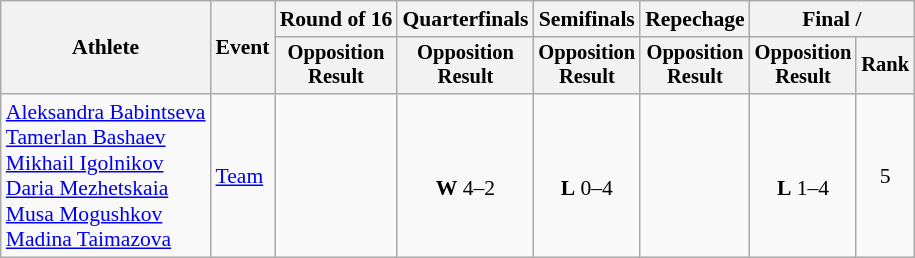<table class=wikitable style="text-align:center; font-size:90%">
<tr>
<th rowspan=2>Athlete</th>
<th rowspan=2>Event</th>
<th>Round of 16</th>
<th>Quarterfinals</th>
<th>Semifinals</th>
<th>Repechage</th>
<th colspan=2>Final / </th>
</tr>
<tr style="font-size:95%">
<th>Opposition<br>Result</th>
<th>Opposition<br>Result</th>
<th>Opposition<br>Result</th>
<th>Opposition<br>Result</th>
<th>Opposition<br>Result</th>
<th>Rank</th>
</tr>
<tr>
<td align=left><a href='#'>Aleksandra Babintseva</a><br><a href='#'>Tamerlan Bashaev</a><br><a href='#'>Mikhail Igolnikov</a><br><a href='#'>Daria Mezhetskaia</a><br><a href='#'>Musa Mogushkov</a><br><a href='#'>Madina Taimazova</a></td>
<td align=left><a href='#'>Team</a></td>
<td></td>
<td><br><strong>W</strong> 4–2</td>
<td><br><strong>L</strong> 0–4</td>
<td></td>
<td><br><strong>L</strong> 1–4</td>
<td>5</td>
</tr>
</table>
